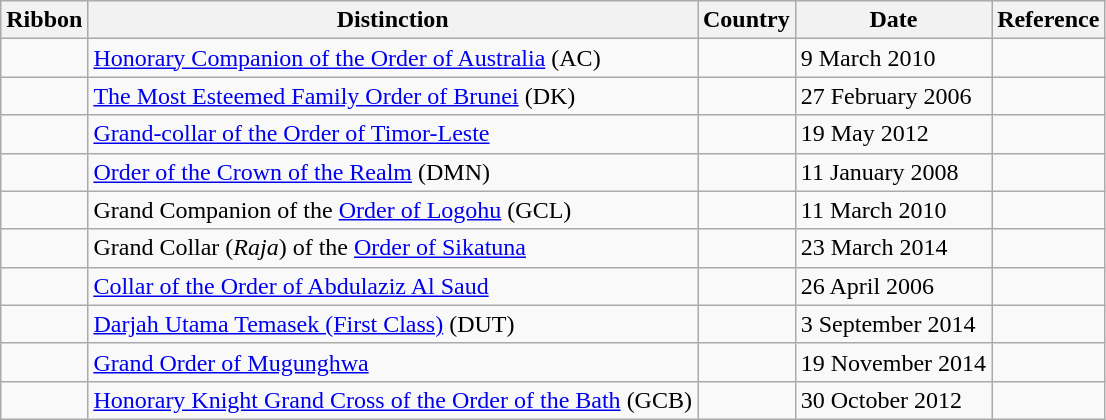<table class="wikitable">
<tr>
<th>Ribbon</th>
<th>Distinction</th>
<th>Country</th>
<th>Date</th>
<th>Reference</th>
</tr>
<tr>
<td></td>
<td><a href='#'>Honorary Companion of the Order of Australia</a> (AC)</td>
<td></td>
<td>9 March 2010</td>
<td></td>
</tr>
<tr>
<td></td>
<td><a href='#'>The Most Esteemed Family Order of Brunei</a> (DK)</td>
<td></td>
<td>27 February 2006</td>
<td></td>
</tr>
<tr>
<td></td>
<td><a href='#'>Grand-collar of the Order of Timor-Leste</a></td>
<td></td>
<td>19 May 2012</td>
<td></td>
</tr>
<tr>
<td></td>
<td><a href='#'>Order of the Crown of the Realm</a> (DMN)</td>
<td></td>
<td>11 January 2008</td>
<td></td>
</tr>
<tr>
<td></td>
<td>Grand Companion of the <a href='#'>Order of Logohu</a> (GCL)</td>
<td></td>
<td>11 March 2010</td>
<td></td>
</tr>
<tr>
<td></td>
<td>Grand Collar (<em>Raja</em>) of the <a href='#'>Order of Sikatuna</a></td>
<td></td>
<td>23 March 2014</td>
<td></td>
</tr>
<tr>
<td></td>
<td><a href='#'>Collar of the Order of Abdulaziz Al Saud</a></td>
<td></td>
<td>26 April 2006</td>
<td></td>
</tr>
<tr>
<td></td>
<td><a href='#'>Darjah Utama Temasek (First Class)</a> (DUT)</td>
<td></td>
<td>3 September 2014</td>
<td></td>
</tr>
<tr>
<td></td>
<td><a href='#'>Grand Order of Mugunghwa</a></td>
<td></td>
<td>19 November 2014</td>
<td></td>
</tr>
<tr>
<td></td>
<td><a href='#'>Honorary Knight Grand Cross of the Order of the Bath</a> (GCB)</td>
<td></td>
<td>30 October 2012</td>
<td></td>
</tr>
</table>
